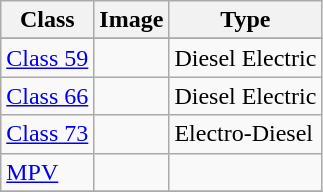<table class="wikitable">
<tr ---- bgcolor=#f9f9f9>
<th>Class</th>
<th>Image</th>
<th>Type</th>
</tr>
<tr ---- bgcolor=#f9f9f9>
</tr>
<tr>
<td><a href='#'>Class 59</a></td>
<td></td>
<td>Diesel Electric</td>
</tr>
<tr>
<td><a href='#'>Class 66</a></td>
<td></td>
<td>Diesel Electric</td>
</tr>
<tr>
<td><a href='#'>Class 73</a></td>
<td></td>
<td>Electro-Diesel</td>
</tr>
<tr>
<td><a href='#'>MPV</a></td>
<td></td>
<td></td>
</tr>
<tr>
</tr>
</table>
